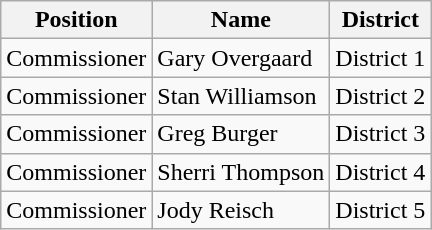<table class="wikitable">
<tr>
<th>Position</th>
<th>Name</th>
<th>District</th>
</tr>
<tr>
<td>Commissioner</td>
<td>Gary Overgaard</td>
<td>District 1</td>
</tr>
<tr>
<td>Commissioner</td>
<td>Stan Williamson</td>
<td>District 2</td>
</tr>
<tr>
<td>Commissioner</td>
<td>Greg Burger</td>
<td>District 3</td>
</tr>
<tr>
<td>Commissioner</td>
<td>Sherri Thompson</td>
<td>District 4</td>
</tr>
<tr>
<td>Commissioner</td>
<td>Jody Reisch</td>
<td>District 5</td>
</tr>
</table>
